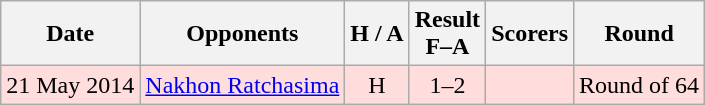<table class="wikitable" style="text-align:center">
<tr>
<th>Date</th>
<th>Opponents</th>
<th>H / A</th>
<th>Result<br>F–A</th>
<th>Scorers</th>
<th>Round</th>
</tr>
<tr bgcolor="#ffdddd">
<td>21 May 2014</td>
<td><a href='#'>Nakhon Ratchasima</a></td>
<td>H</td>
<td>1–2</td>
<td></td>
<td>Round of 64</td>
</tr>
</table>
